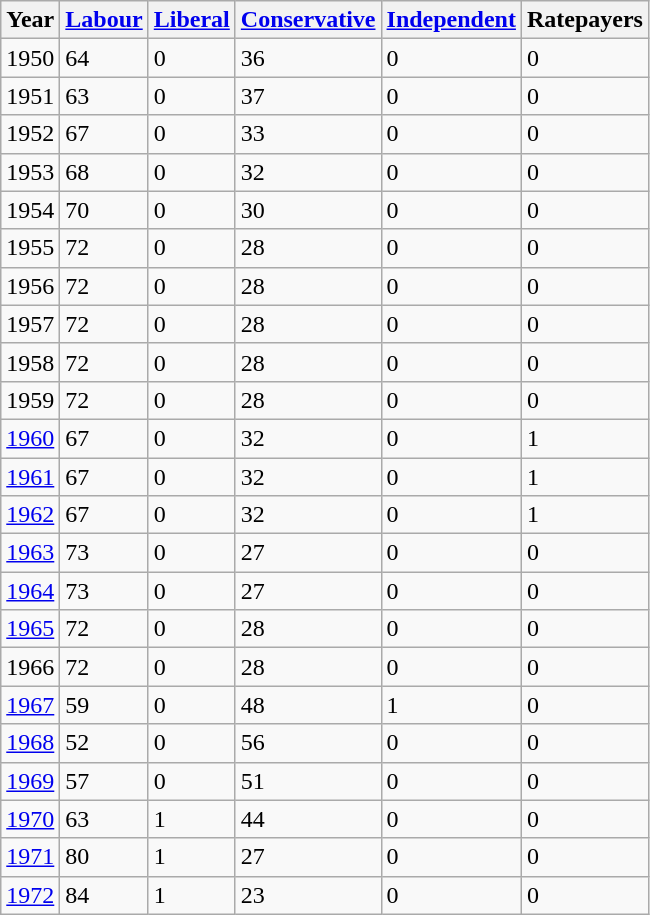<table class="wikitable sortable">
<tr>
<th>Year</th>
<th><a href='#'>Labour</a></th>
<th><a href='#'>Liberal</a></th>
<th><a href='#'>Conservative</a></th>
<th><a href='#'>Independent</a></th>
<th>Ratepayers</th>
</tr>
<tr>
<td>1950</td>
<td>64</td>
<td>0</td>
<td>36</td>
<td>0</td>
<td>0</td>
</tr>
<tr>
<td>1951</td>
<td>63</td>
<td>0</td>
<td>37</td>
<td>0</td>
<td>0</td>
</tr>
<tr>
<td>1952</td>
<td>67</td>
<td>0</td>
<td>33</td>
<td>0</td>
<td>0</td>
</tr>
<tr>
<td>1953</td>
<td>68</td>
<td>0</td>
<td>32</td>
<td>0</td>
<td>0</td>
</tr>
<tr>
<td>1954</td>
<td>70</td>
<td>0</td>
<td>30</td>
<td>0</td>
<td>0</td>
</tr>
<tr>
<td>1955</td>
<td>72</td>
<td>0</td>
<td>28</td>
<td>0</td>
<td>0</td>
</tr>
<tr>
<td>1956</td>
<td>72</td>
<td>0</td>
<td>28</td>
<td>0</td>
<td>0</td>
</tr>
<tr>
<td>1957</td>
<td>72</td>
<td>0</td>
<td>28</td>
<td>0</td>
<td>0</td>
</tr>
<tr>
<td>1958</td>
<td>72</td>
<td>0</td>
<td>28</td>
<td>0</td>
<td>0</td>
</tr>
<tr>
<td>1959</td>
<td>72</td>
<td>0</td>
<td>28</td>
<td>0</td>
<td>0</td>
</tr>
<tr>
<td><a href='#'>1960</a></td>
<td>67</td>
<td>0</td>
<td>32</td>
<td>0</td>
<td>1</td>
</tr>
<tr>
<td><a href='#'>1961</a></td>
<td>67</td>
<td>0</td>
<td>32</td>
<td>0</td>
<td>1</td>
</tr>
<tr>
<td><a href='#'>1962</a></td>
<td>67</td>
<td>0</td>
<td>32</td>
<td>0</td>
<td>1</td>
</tr>
<tr>
<td><a href='#'>1963</a></td>
<td>73</td>
<td>0</td>
<td>27</td>
<td>0</td>
<td>0</td>
</tr>
<tr>
<td><a href='#'>1964</a></td>
<td>73</td>
<td>0</td>
<td>27</td>
<td>0</td>
<td>0</td>
</tr>
<tr>
<td><a href='#'>1965</a></td>
<td>72</td>
<td>0</td>
<td>28</td>
<td>0</td>
<td>0</td>
</tr>
<tr>
<td>1966</td>
<td>72</td>
<td>0</td>
<td>28</td>
<td>0</td>
<td>0</td>
</tr>
<tr>
<td><a href='#'>1967</a></td>
<td>59</td>
<td>0</td>
<td>48</td>
<td>1</td>
<td>0</td>
</tr>
<tr>
<td><a href='#'>1968</a></td>
<td>52</td>
<td>0</td>
<td>56</td>
<td>0</td>
<td>0</td>
</tr>
<tr>
<td><a href='#'>1969</a></td>
<td>57</td>
<td>0</td>
<td>51</td>
<td>0</td>
<td>0</td>
</tr>
<tr>
<td><a href='#'>1970</a></td>
<td>63</td>
<td>1</td>
<td>44</td>
<td>0</td>
<td>0</td>
</tr>
<tr>
<td><a href='#'>1971</a></td>
<td>80</td>
<td>1</td>
<td>27</td>
<td>0</td>
<td>0</td>
</tr>
<tr>
<td><a href='#'>1972</a></td>
<td>84</td>
<td>1</td>
<td>23</td>
<td>0</td>
<td>0</td>
</tr>
</table>
